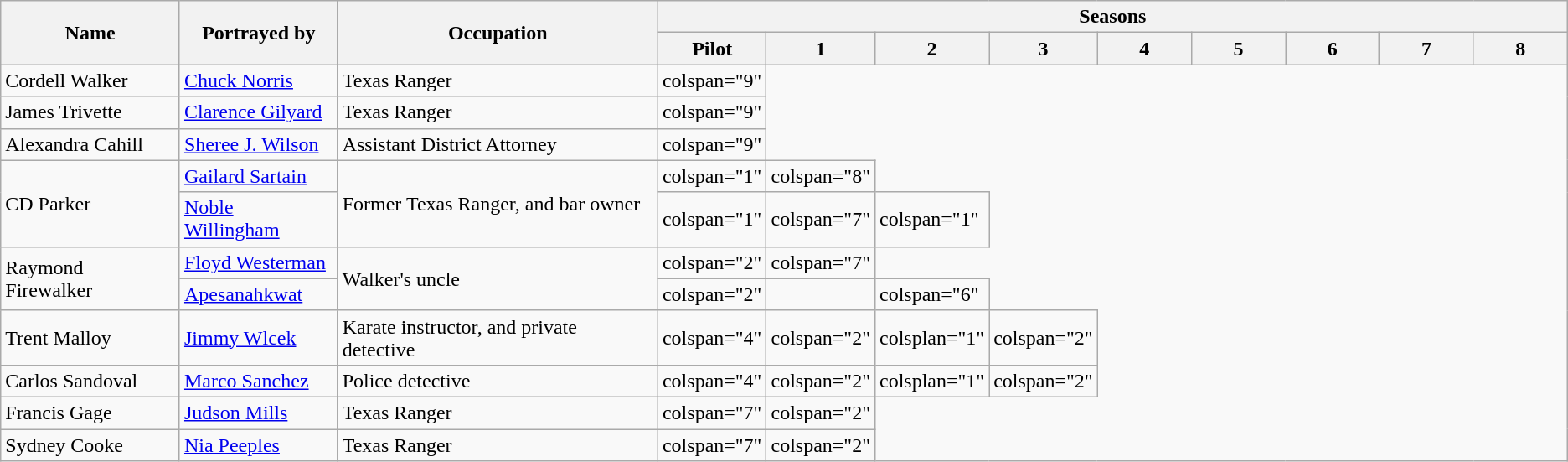<table class="wikitable">
<tr>
<th rowspan="2">Name</th>
<th rowspan="2">Portrayed by</th>
<th rowspan="2">Occupation</th>
<th colspan="9">Seasons</th>
</tr>
<tr>
<th style="width:6%;">Pilot</th>
<th style="width:6%;">1</th>
<th style="width:6%;">2</th>
<th style="width:6%;">3</th>
<th style="width:6%;">4</th>
<th style="width:6%;">5</th>
<th style="width:6%;">6</th>
<th style="width:6%;">7</th>
<th style="width:6%;">8</th>
</tr>
<tr>
<td>Cordell Walker</td>
<td><a href='#'>Chuck Norris</a></td>
<td>Texas Ranger</td>
<td>colspan="9" </td>
</tr>
<tr>
<td>James Trivette</td>
<td><a href='#'>Clarence Gilyard</a></td>
<td>Texas Ranger</td>
<td>colspan="9" </td>
</tr>
<tr>
<td>Alexandra Cahill</td>
<td><a href='#'>Sheree J. Wilson</a></td>
<td>Assistant District Attorney</td>
<td>colspan="9" </td>
</tr>
<tr>
<td rowspan="2">CD Parker</td>
<td><a href='#'>Gailard Sartain</a></td>
<td rowspan="2">Former Texas Ranger, and bar owner</td>
<td>colspan="1" </td>
<td>colspan="8" </td>
</tr>
<tr>
<td><a href='#'>Noble Willingham</a></td>
<td>colspan="1" </td>
<td>colspan="7" </td>
<td>colspan="1" </td>
</tr>
<tr>
<td rowspan="2">Raymond Firewalker</td>
<td><a href='#'>Floyd Westerman</a></td>
<td rowspan="2">Walker's uncle</td>
<td>colspan="2" </td>
<td>colspan="7" </td>
</tr>
<tr>
<td><a href='#'>Apesanahkwat</a></td>
<td>colspan="2" </td>
<td></td>
<td>colspan="6" </td>
</tr>
<tr>
<td>Trent Malloy</td>
<td><a href='#'>Jimmy Wlcek</a></td>
<td>Karate instructor, and private detective</td>
<td>colspan="4" </td>
<td>colspan="2" </td>
<td>colsplan="1" </td>
<td>colspan="2" </td>
</tr>
<tr>
<td>Carlos Sandoval</td>
<td><a href='#'>Marco Sanchez</a></td>
<td>Police detective</td>
<td>colspan="4" </td>
<td>colspan="2" </td>
<td>colsplan="1" </td>
<td>colspan="2" </td>
</tr>
<tr>
<td>Francis Gage</td>
<td><a href='#'>Judson Mills</a></td>
<td>Texas Ranger</td>
<td>colspan="7" </td>
<td>colspan="2" </td>
</tr>
<tr>
<td>Sydney Cooke</td>
<td><a href='#'>Nia Peeples</a></td>
<td>Texas Ranger</td>
<td>colspan="7" </td>
<td>colspan="2" </td>
</tr>
</table>
